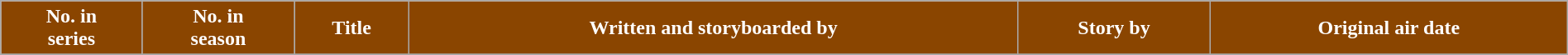<table class="wikitable plainrowheaders" style="width:100%; margin:auto;">
<tr>
<th style="background:#8A4500; color:white;">No. in<br>series</th>
<th style="background:#8A4500; color:white;">No. in<br>season</th>
<th style="background:#8A4500; color:white;">Title</th>
<th style="background:#8A4500; color:white;">Written and storyboarded by</th>
<th style="background:#8A4500; color:white;">Story by</th>
<th style="background:#8A4500; color:white;">Original air date</th>
</tr>
<tr>
</tr>
</table>
